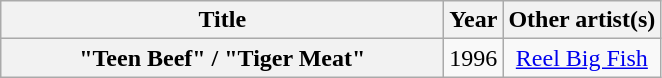<table class="wikitable plainrowheaders" style="text-align:center;">
<tr>
<th rowspan="1" scope="col" style="width:18em;">Title</th>
<th rowspan="1" scope="col">Year</th>
<th rowspan="1" scope="col">Other artist(s)</th>
</tr>
<tr>
<th scope="row">"Teen Beef" / "Tiger Meat"</th>
<td>1996</td>
<td><a href='#'>Reel Big Fish</a></td>
</tr>
</table>
